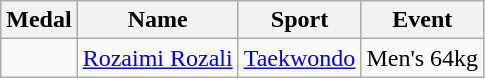<table class="wikitable sortable">
<tr>
<th>Medal</th>
<th>Name</th>
<th>Sport</th>
<th>Event</th>
</tr>
<tr>
<td></td>
<td><a href='#'>Rozaimi Rozali</a></td>
<td><a href='#'>Taekwondo</a></td>
<td>Men's 64kg</td>
</tr>
</table>
